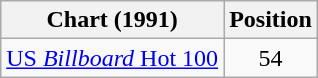<table class="wikitable sortable plainrowheaders" style="text-align:center">
<tr>
<th>Chart (1991)</th>
<th>Position</th>
</tr>
<tr>
<td><a href='#'>US <em>Billboard</em> Hot 100</a></td>
<td style="text-align:center;">54</td>
</tr>
</table>
